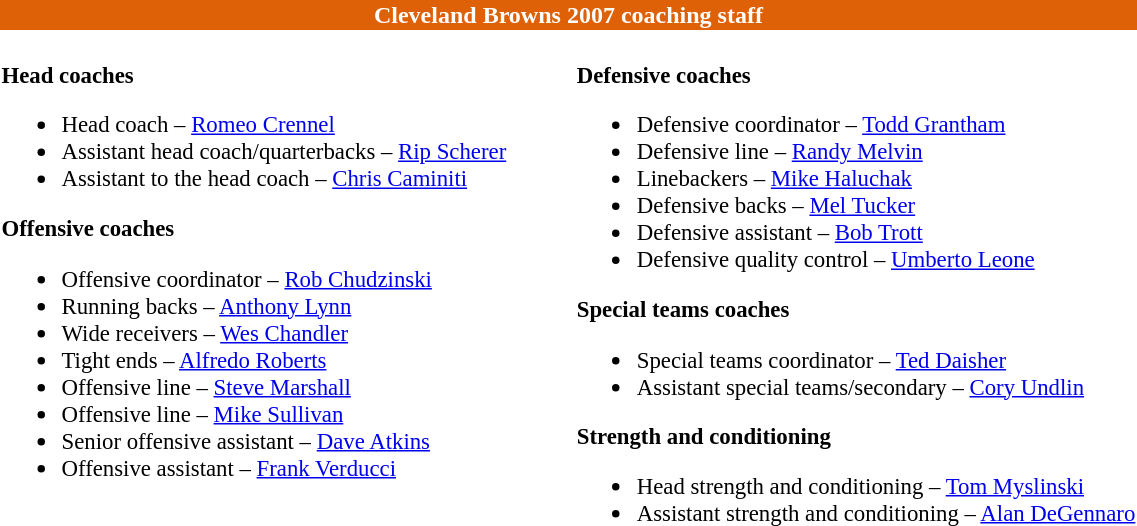<table class="toccolours" style="text-align: left;">
<tr>
<th colspan="7" style="background:#de6108; color:white; text-align:center;">Cleveland Browns 2007 coaching staff</th>
</tr>
<tr>
<td style="font-size:95%; vertical-align:top;"><br><strong>Head coaches</strong><ul><li>Head coach – <a href='#'>Romeo Crennel</a></li><li>Assistant head coach/quarterbacks – <a href='#'>Rip Scherer</a></li><li>Assistant to the head coach – <a href='#'>Chris Caminiti</a></li></ul><strong>Offensive coaches</strong><ul><li>Offensive coordinator – <a href='#'>Rob Chudzinski</a></li><li>Running backs – <a href='#'>Anthony Lynn</a></li><li>Wide receivers – <a href='#'>Wes Chandler</a></li><li>Tight ends – <a href='#'>Alfredo Roberts</a></li><li>Offensive line – <a href='#'>Steve Marshall</a></li><li>Offensive line – <a href='#'>Mike Sullivan</a></li><li>Senior offensive assistant – <a href='#'>Dave Atkins</a></li><li>Offensive assistant – <a href='#'>Frank Verducci</a></li></ul></td>
<td width="35"> </td>
<td valign="top"></td>
<td style="font-size:95%; vertical-align:top;"><br><strong>Defensive coaches</strong><ul><li>Defensive coordinator – <a href='#'>Todd Grantham</a></li><li>Defensive line – <a href='#'>Randy Melvin</a></li><li>Linebackers – <a href='#'>Mike Haluchak</a></li><li>Defensive backs – <a href='#'>Mel Tucker</a></li><li>Defensive assistant – <a href='#'>Bob Trott</a></li><li>Defensive quality control – <a href='#'>Umberto Leone</a></li></ul><strong>Special teams coaches</strong><ul><li>Special teams coordinator – <a href='#'>Ted Daisher</a></li><li>Assistant special teams/secondary – <a href='#'>Cory Undlin</a></li></ul><strong>Strength and conditioning</strong><ul><li>Head strength and conditioning – <a href='#'>Tom Myslinski</a></li><li>Assistant strength and conditioning – <a href='#'>Alan DeGennaro</a></li></ul></td>
</tr>
</table>
